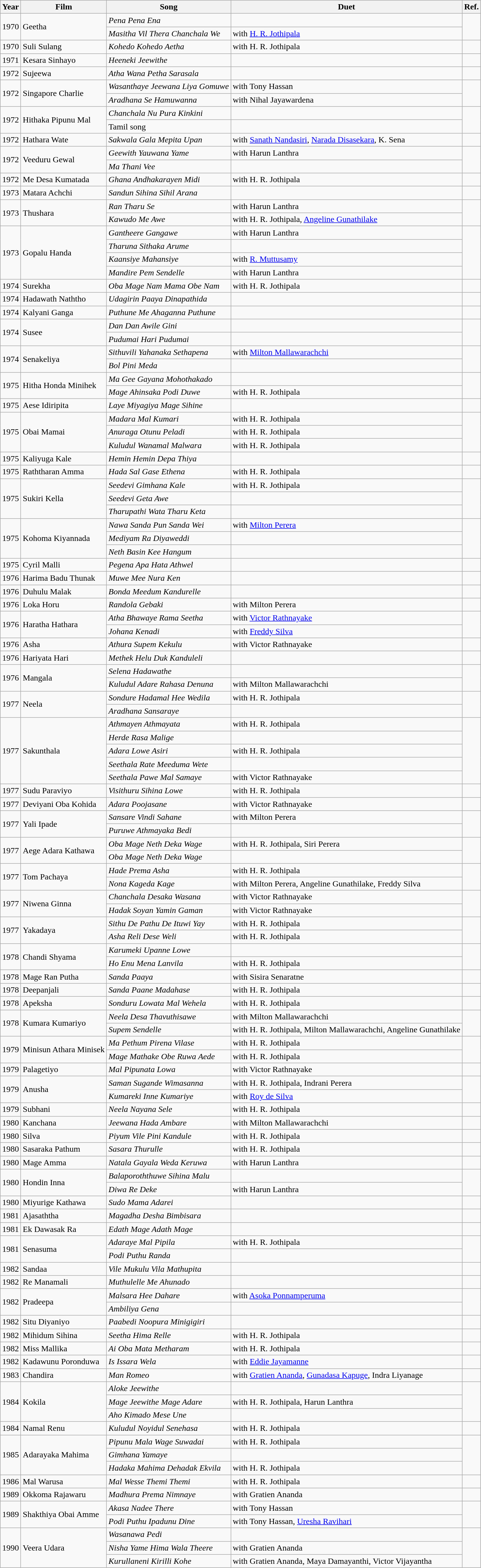<table class="wikitable">
<tr>
<th>Year</th>
<th>Film</th>
<th>Song</th>
<th>Duet</th>
<th>Ref.</th>
</tr>
<tr>
<td rowspan=2>1970</td>
<td rowspan=2>Geetha</td>
<td><em>Pena Pena Ena</em></td>
<td></td>
<td rowspan=2></td>
</tr>
<tr>
<td><em>Masitha Vil Thera Chanchala We</em></td>
<td>with <a href='#'>H. R. Jothipala</a></td>
</tr>
<tr>
<td>1970</td>
<td>Suli Sulang</td>
<td><em>Kohedo Kohedo Aetha</em></td>
<td>with H. R. Jothipala</td>
<td></td>
</tr>
<tr>
<td>1971</td>
<td>Kesara Sinhayo</td>
<td><em>Heeneki Jeewithe</em></td>
<td></td>
<td></td>
</tr>
<tr>
<td>1972</td>
<td>Sujeewa</td>
<td><em>Atha Wana Petha Sarasala</em></td>
<td></td>
<td></td>
</tr>
<tr>
<td rowspan=2>1972</td>
<td rowspan=2>Singapore Charlie</td>
<td><em>Wasanthaye Jeewana Liya Gomuwe</em></td>
<td>with Tony Hassan</td>
<td rowspan=2></td>
</tr>
<tr>
<td><em>Aradhana Se Hamuwanna</em></td>
<td>with Nihal Jayawardena</td>
</tr>
<tr>
<td rowspan=2>1972</td>
<td rowspan=2>Hithaka Pipunu Mal</td>
<td><em>Chanchala Nu Pura Kinkini</em></td>
<td></td>
<td rowspan=2></td>
</tr>
<tr>
<td>Tamil song</td>
<td></td>
</tr>
<tr>
<td>1972</td>
<td>Hathara Wate</td>
<td><em>Sakwala Gala Mepita Upan</em></td>
<td>with <a href='#'>Sanath Nandasiri</a>, <a href='#'>Narada Disasekara</a>, K. Sena</td>
<td></td>
</tr>
<tr>
<td rowspan=2>1972</td>
<td rowspan=2>Veeduru Gewal</td>
<td><em>Geewith Yauwana Yame</em></td>
<td>with Harun Lanthra</td>
<td rowspan=2></td>
</tr>
<tr>
<td><em>Ma Thani Vee</em></td>
<td></td>
</tr>
<tr>
<td>1972</td>
<td>Me Desa Kumatada</td>
<td><em>Ghana Andhakarayen Midi</em></td>
<td>with H. R. Jothipala</td>
<td></td>
</tr>
<tr>
<td>1973</td>
<td>Matara Achchi</td>
<td><em>Sandun Sihina Sihil Arana</em></td>
<td></td>
<td></td>
</tr>
<tr>
<td rowspan=2>1973</td>
<td rowspan=2>Thushara</td>
<td><em>Ran Tharu Se</em></td>
<td>with Harun Lanthra</td>
<td rowspan=2></td>
</tr>
<tr>
<td><em>Kawudo Me Awe</em></td>
<td>with H. R. Jothipala, <a href='#'>Angeline Gunathilake</a></td>
</tr>
<tr>
<td rowspan=4>1973</td>
<td rowspan=4>Gopalu Handa</td>
<td><em>Gantheere Gangawe</em></td>
<td>with Harun Lanthra</td>
<td rowspan=4></td>
</tr>
<tr>
<td><em>Tharuna Sithaka Arume</em></td>
<td></td>
</tr>
<tr>
<td><em>Kaansiye Mahansiye</em></td>
<td>with <a href='#'>R. Muttusamy</a></td>
</tr>
<tr>
<td><em>Mandire Pem Sendelle</em></td>
<td>with Harun Lanthra</td>
</tr>
<tr>
<td>1974</td>
<td>Surekha</td>
<td><em>Oba Mage Nam Mama Obe Nam</em></td>
<td>with H. R. Jothipala</td>
<td></td>
</tr>
<tr>
<td>1974</td>
<td>Hadawath Naththo</td>
<td><em>Udagirin Paaya Dinapathida</em></td>
<td></td>
<td></td>
</tr>
<tr>
<td>1974</td>
<td>Kalyani Ganga</td>
<td><em>Puthune Me Ahaganna Puthune</em></td>
<td></td>
<td></td>
</tr>
<tr>
<td rowspan=2>1974</td>
<td rowspan=2>Susee</td>
<td><em>Dan Dan Awile Gini</em></td>
<td></td>
<td rowspan=2></td>
</tr>
<tr>
<td><em>Pudumai Hari Pudumai</em></td>
<td></td>
</tr>
<tr>
<td rowspan=2>1974</td>
<td rowspan=2>Senakeliya</td>
<td><em>Sithuvili Yahanaka Sethapena</em></td>
<td>with <a href='#'>Milton Mallawarachchi</a></td>
<td rowspan=2></td>
</tr>
<tr>
<td><em>Bol Pini Meda</em></td>
<td></td>
</tr>
<tr>
<td rowspan=2>1975</td>
<td rowspan=2>Hitha Honda Minihek</td>
<td><em>Ma Gee Gayana Mohothakado</em></td>
<td></td>
<td rowspan=2></td>
</tr>
<tr>
<td><em>Mage Ahinsaka Podi Duwe</em></td>
<td>with H. R. Jothipala</td>
</tr>
<tr>
<td>1975</td>
<td>Aese Idiripita</td>
<td><em>Laye Miyagiya Mage Sihine</em></td>
<td></td>
<td></td>
</tr>
<tr>
<td rowspan=3>1975</td>
<td rowspan=3>Obai Mamai</td>
<td><em>Madara Mal Kumari</em></td>
<td>with H. R. Jothipala</td>
<td rowspan=3></td>
</tr>
<tr>
<td><em>Anuraga Otunu Peladi</em></td>
<td>with H. R. Jothipala</td>
</tr>
<tr>
<td><em>Kuludul Wanamal Malwara</em></td>
<td>with H. R. Jothipala</td>
</tr>
<tr>
<td>1975</td>
<td>Kaliyuga Kale</td>
<td><em>Hemin Hemin Depa Thiya</em></td>
<td></td>
<td></td>
</tr>
<tr>
<td>1975</td>
<td>Raththaran Amma</td>
<td><em>Hada Sal Gase Ethena</em></td>
<td>with H. R. Jothipala</td>
<td></td>
</tr>
<tr>
<td rowspan=3>1975</td>
<td rowspan=3>Sukiri Kella</td>
<td><em>Seedevi Gimhana Kale</em></td>
<td>with H. R. Jothipala</td>
<td rowspan=3></td>
</tr>
<tr>
<td><em>Seedevi Geta Awe</em></td>
<td></td>
</tr>
<tr>
<td><em>Tharupathi Wata Tharu Keta</em></td>
<td></td>
</tr>
<tr>
<td rowspan=3>1975</td>
<td rowspan=3>Kohoma Kiyannada</td>
<td><em>Nawa Sanda Pun Sanda Wei</em></td>
<td>with <a href='#'>Milton Perera</a></td>
<td rowspan=3></td>
</tr>
<tr>
<td><em>Mediyam Ra Diyaweddi</em></td>
<td></td>
</tr>
<tr>
<td><em>Neth Basin Kee Hangum</em></td>
<td></td>
</tr>
<tr>
<td>1975</td>
<td>Cyril Malli</td>
<td><em>Pegena Apa Hata Athwel</em></td>
<td></td>
<td></td>
</tr>
<tr>
<td>1976</td>
<td>Harima Badu Thunak</td>
<td><em>Muwe Mee Nura Ken</em></td>
<td></td>
<td></td>
</tr>
<tr>
<td>1976</td>
<td>Duhulu Malak</td>
<td><em>Bonda Meedum Kandurelle</em></td>
<td></td>
<td></td>
</tr>
<tr>
<td>1976</td>
<td>Loka Horu</td>
<td><em>Randola Gebaki</em></td>
<td>with Milton Perera</td>
<td></td>
</tr>
<tr>
<td rowspan=2>1976</td>
<td rowspan=2>Haratha Hathara</td>
<td><em>Atha Bhawaye Rama Seetha</em></td>
<td>with <a href='#'>Victor Rathnayake</a></td>
<td rowspan=2></td>
</tr>
<tr>
<td><em>Johana Kenadi</em></td>
<td>with <a href='#'>Freddy Silva</a></td>
</tr>
<tr>
<td>1976</td>
<td>Asha</td>
<td><em>Athura Supem Kekulu</em></td>
<td>with Victor Rathnayake</td>
<td></td>
</tr>
<tr>
<td>1976</td>
<td>Hariyata Hari</td>
<td><em>Methek Helu Duk Kanduleli</em></td>
<td></td>
<td></td>
</tr>
<tr>
<td rowspan=2>1976</td>
<td rowspan=2>Mangala</td>
<td><em>Selena Hadawathe</em></td>
<td></td>
<td rowspan=2></td>
</tr>
<tr>
<td><em>Kuludul Adare Rahasa Denuna</em></td>
<td>with Milton Mallawarachchi</td>
</tr>
<tr>
<td rowspan=2>1977</td>
<td rowspan=2>Neela</td>
<td><em>Sondure Hadamal Hee Wedila</em></td>
<td>with H. R. Jothipala</td>
<td rowspan=2></td>
</tr>
<tr>
<td><em>Aradhana Sansaraye</em></td>
<td></td>
</tr>
<tr>
<td rowspan=5>1977</td>
<td rowspan=5>Sakunthala</td>
<td><em>Athmayen Athmayata</em></td>
<td>with H. R. Jothipala</td>
<td rowspan=5></td>
</tr>
<tr>
<td><em>Herde Rasa Malige</em></td>
<td></td>
</tr>
<tr>
<td><em>Adara Lowe Asiri</em></td>
<td>with H. R. Jothipala</td>
</tr>
<tr>
<td><em>Seethala Rate Meeduma Wete</em></td>
<td></td>
</tr>
<tr>
<td><em>Seethala Pawe Mal Samaye</em></td>
<td>with Victor Rathnayake</td>
</tr>
<tr>
<td>1977</td>
<td>Sudu Paraviyo</td>
<td><em>Visithuru Sihina Lowe</em></td>
<td>with H. R. Jothipala</td>
<td></td>
</tr>
<tr>
<td>1977</td>
<td>Deviyani Oba Kohida</td>
<td><em>Adara Poojasane</em></td>
<td>with Victor Rathnayake</td>
<td></td>
</tr>
<tr>
<td rowspan=2>1977</td>
<td rowspan=2>Yali Ipade</td>
<td><em>Sansare Vindi Sahane</em></td>
<td>with Milton Perera</td>
<td rowspan=2></td>
</tr>
<tr>
<td><em>Puruwe Athmayaka Bedi</em></td>
<td></td>
</tr>
<tr>
<td rowspan=2>1977</td>
<td rowspan=2>Aege Adara Kathawa</td>
<td><em>Oba Mage Neth Deka Wage</em></td>
<td>with H. R. Jothipala, Siri Perera</td>
<td rowspan=2></td>
</tr>
<tr>
<td><em>Oba Mage Neth Deka Wage</em></td>
<td></td>
</tr>
<tr>
<td rowspan=2>1977</td>
<td rowspan=2>Tom Pachaya</td>
<td><em>Hade Prema Asha</em></td>
<td>with H. R. Jothipala</td>
<td rowspan=2></td>
</tr>
<tr>
<td><em>Nona Kageda Kage</em></td>
<td>with Milton Perera, Angeline Gunathilake, Freddy Silva</td>
</tr>
<tr>
<td rowspan=2>1977</td>
<td rowspan=2>Niwena Ginna</td>
<td><em>Chanchala Desaka Wasana</em></td>
<td>with Victor Rathnayake</td>
<td rowspan=2></td>
</tr>
<tr>
<td><em>Hadak Soyan Yamin Gaman</em></td>
<td>with Victor Rathnayake</td>
</tr>
<tr>
<td rowspan=2>1977</td>
<td rowspan=2>Yakadaya</td>
<td><em>Sithu De Pathu De Ituwi Yay</em></td>
<td>with H. R. Jothipala</td>
<td rowspan=2></td>
</tr>
<tr>
<td><em>Asha Reli Dese Weli</em></td>
<td>with H. R. Jothipala</td>
</tr>
<tr>
<td rowspan=2>1978</td>
<td rowspan=2>Chandi Shyama</td>
<td><em>Karumeki Upanne Lowe</em></td>
<td></td>
<td rowspan=2></td>
</tr>
<tr>
<td><em>Ho Enu Mena Lanvila</em></td>
<td>with H. R. Jothipala</td>
</tr>
<tr>
<td>1978</td>
<td>Mage Ran Putha</td>
<td><em>Sanda Paaya</em></td>
<td>with Sisira Senaratne</td>
<td></td>
</tr>
<tr>
<td>1978</td>
<td>Deepanjali</td>
<td><em>Sanda Paane Madahase</em></td>
<td>with H. R. Jothipala</td>
<td></td>
</tr>
<tr>
<td>1978</td>
<td>Apeksha</td>
<td><em>Sonduru Lowata Mal Wehela</em></td>
<td>with H. R. Jothipala</td>
<td></td>
</tr>
<tr>
<td rowspan=2>1978</td>
<td rowspan=2>Kumara Kumariyo</td>
<td><em>Neela Desa Thavuthisawe</em></td>
<td>with Milton Mallawarachchi</td>
<td rowspan=2></td>
</tr>
<tr>
<td><em>Supem Sendelle</em></td>
<td>with H. R. Jothipala, Milton Mallawarachchi, Angeline Gunathilake</td>
</tr>
<tr>
<td rowspan=2>1979</td>
<td rowspan=2>Minisun Athara Minisek</td>
<td><em>Ma Pethum Pirena Vilase</em></td>
<td>with H. R. Jothipala</td>
<td rowspan=2></td>
</tr>
<tr>
<td><em>Mage Mathake Obe Ruwa Aede</em></td>
<td>with H. R. Jothipala</td>
</tr>
<tr>
<td>1979</td>
<td>Palagetiyo</td>
<td><em>Mal Pipunata Lowa</em></td>
<td>with Victor Rathnayake</td>
<td></td>
</tr>
<tr>
<td rowspan=2>1979</td>
<td rowspan=2>Anusha</td>
<td><em>Saman Sugande Wimasanna</em></td>
<td>with H. R. Jothipala, Indrani Perera</td>
<td rowspan=2></td>
</tr>
<tr>
<td><em>Kumareki Inne Kumariye</em></td>
<td>with <a href='#'>Roy de Silva</a></td>
</tr>
<tr>
<td>1979</td>
<td>Subhani</td>
<td><em>Neela Nayana Sele</em></td>
<td>with H. R. Jothipala</td>
<td></td>
</tr>
<tr>
<td>1980</td>
<td>Kanchana</td>
<td><em>Jeewana Hada Ambare</em></td>
<td>with Milton Mallawarachchi</td>
<td></td>
</tr>
<tr>
<td>1980</td>
<td>Silva</td>
<td><em>Piyum Vile Pini Kandule</em></td>
<td>with H. R. Jothipala</td>
<td></td>
</tr>
<tr>
<td>1980</td>
<td>Sasaraka Pathum</td>
<td><em>Sasara Thurulle</em></td>
<td>with H. R. Jothipala</td>
<td></td>
</tr>
<tr>
<td>1980</td>
<td>Mage Amma</td>
<td><em>Natala Gayala Weda Keruwa</em></td>
<td>with Harun Lanthra</td>
<td></td>
</tr>
<tr>
<td rowspan=2>1980</td>
<td rowspan=2>Hondin Inna</td>
<td><em>Balaporoththuwe Sihina Malu</em></td>
<td></td>
<td rowspan=2></td>
</tr>
<tr>
<td><em>Diwa Re Deke</em></td>
<td>with Harun Lanthra</td>
</tr>
<tr>
<td>1980</td>
<td>Miyurige Kathawa</td>
<td><em>Sudo Mama Adarei</em></td>
<td></td>
<td></td>
</tr>
<tr>
<td>1981</td>
<td>Ajasaththa</td>
<td><em>Magadha Desha Bimbisara</em></td>
<td></td>
<td></td>
</tr>
<tr>
<td>1981</td>
<td>Ek Dawasak Ra</td>
<td><em>Edath Mage Adath Mage</em></td>
<td></td>
<td></td>
</tr>
<tr>
<td rowspan=2>1981</td>
<td rowspan=2>Senasuma</td>
<td><em>Adaraye Mal Pipila</em></td>
<td>with H. R. Jothipala</td>
<td rowspan=2></td>
</tr>
<tr>
<td><em>Podi Puthu Randa</em></td>
<td></td>
</tr>
<tr>
<td>1982</td>
<td>Sandaa</td>
<td><em>Vile Mukulu Vila Mathupita</em></td>
<td></td>
<td></td>
</tr>
<tr>
<td>1982</td>
<td>Re Manamali</td>
<td><em>Muthulelle Me Ahunado</em></td>
<td></td>
<td></td>
</tr>
<tr>
<td rowspan=2>1982</td>
<td rowspan=2>Pradeepa</td>
<td><em>Malsara Hee Dahare</em></td>
<td>with <a href='#'>Asoka Ponnamperuma</a></td>
<td rowspan=2></td>
</tr>
<tr>
<td><em>Ambiliya Gena</em></td>
<td></td>
</tr>
<tr>
<td>1982</td>
<td>Situ Diyaniyo</td>
<td><em>Paabedi Noopura Minigigiri</em></td>
<td></td>
<td></td>
</tr>
<tr>
<td>1982</td>
<td>Mihidum Sihina</td>
<td><em>Seetha Hima Relle</em></td>
<td>with H. R. Jothipala</td>
<td></td>
</tr>
<tr>
<td>1982</td>
<td>Miss Mallika</td>
<td><em>Ai Oba Mata Metharam</em></td>
<td>with H. R. Jothipala</td>
<td></td>
</tr>
<tr>
<td>1982</td>
<td>Kadawunu Poronduwa</td>
<td><em>Is Issara Wela</em></td>
<td>with <a href='#'>Eddie Jayamanne</a></td>
<td></td>
</tr>
<tr>
<td>1983</td>
<td>Chandira</td>
<td><em>Man Romeo</em></td>
<td>with <a href='#'>Gratien Ananda</a>, <a href='#'>Gunadasa Kapuge</a>, Indra Liyanage</td>
<td></td>
</tr>
<tr>
<td rowspan=3>1984</td>
<td rowspan=3>Kokila</td>
<td><em>Aloke Jeewithe</em></td>
<td></td>
<td rowspan=3></td>
</tr>
<tr>
<td><em>Mage Jeewithe Mage Adare</em></td>
<td>with H. R. Jothipala, Harun Lanthra</td>
</tr>
<tr>
<td><em>Aho Kimado Mese Une</em></td>
<td></td>
</tr>
<tr>
<td>1984</td>
<td>Namal Renu</td>
<td><em>Kuludul Noyidul Senehasa</em></td>
<td>with H. R. Jothipala</td>
<td></td>
</tr>
<tr>
<td rowspan=3>1985</td>
<td rowspan=3>Adarayaka Mahima</td>
<td><em>Pipunu Mala Wage Suwadai</em></td>
<td>with H. R. Jothipala</td>
<td rowspan=3></td>
</tr>
<tr>
<td><em>Gimhana Yamaye</em></td>
<td></td>
</tr>
<tr>
<td><em>Hadaka Mahima Dehadak Ekvila</em></td>
<td>with H. R. Jothipala</td>
</tr>
<tr>
<td>1986</td>
<td>Mal Warusa</td>
<td><em>Mal Wesse Themi Themi</em></td>
<td>with H. R. Jothipala</td>
<td></td>
</tr>
<tr>
<td>1989</td>
<td>Okkoma Rajawaru</td>
<td><em>Madhura Prema Nimnaye</em></td>
<td>with Gratien Ananda</td>
<td></td>
</tr>
<tr>
<td rowspan=2>1989</td>
<td rowspan=2>Shakthiya Obai Amme</td>
<td><em>Akasa Nadee There</em></td>
<td>with Tony Hassan</td>
<td rowspan=2></td>
</tr>
<tr>
<td><em>Podi Puthu Ipadunu Dine</em></td>
<td>with Tony Hassan, <a href='#'>Uresha Ravihari</a></td>
</tr>
<tr>
<td rowspan=3>1990</td>
<td rowspan=3>Veera Udara</td>
<td><em>Wasanawa Pedi</em></td>
<td></td>
<td rowspan=3></td>
</tr>
<tr>
<td><em>Nisha Yame Hima Wala Theere</em></td>
<td>with Gratien Ananda</td>
</tr>
<tr>
<td><em>Kurullaneni Kirilli Kohe</em></td>
<td>with Gratien Ananda, Maya Damayanthi, Victor Vijayantha</td>
</tr>
</table>
